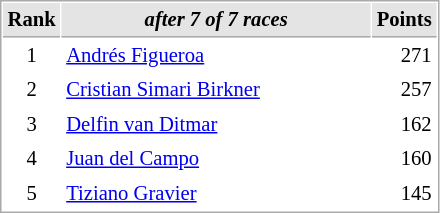<table cellspacing="1" cellpadding="3" style="border:1px solid #aaa; font-size:86%;">
<tr style="background:#e4e4e4;">
<th style="border-bottom:1px solid #aaa; width:10px;">Rank</th>
<th style="border-bottom:1px solid #aaa; width:200px; white-space:nowrap;"><em>after 7 of 7 races</em></th>
<th style="border-bottom:1px solid #aaa; width:20px;">Points</th>
</tr>
<tr>
<td style="text-align:center;">1</td>
<td> <a href='#'>Andrés Figueroa</a></td>
<td align="right">271</td>
</tr>
<tr>
<td style="text-align:center;">2</td>
<td> <a href='#'>Cristian Simari Birkner</a></td>
<td align="right">257</td>
</tr>
<tr>
<td style="text-align:center;">3</td>
<td> <a href='#'>Delfin van Ditmar</a></td>
<td align="right">162</td>
</tr>
<tr>
<td style="text-align:center;">4</td>
<td> <a href='#'>Juan del Campo</a></td>
<td align="right">160</td>
</tr>
<tr>
<td style="text-align:center;">5</td>
<td> <a href='#'>Tiziano Gravier</a></td>
<td align="right">145</td>
</tr>
</table>
